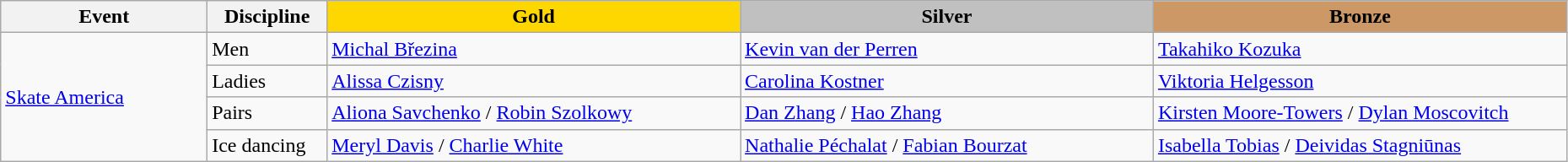<table class="wikitable" width="98%">
<tr>
<th width="10%">Event</th>
<th width="5%">Discipline</th>
<td width="20%" align=center bgcolor=gold><strong>Gold</strong></td>
<td width="20%" align=center bgcolor=silver><strong>Silver</strong></td>
<td width="20%" align=center bgcolor=cc9966><strong>Bronze</strong></td>
</tr>
<tr>
<td rowspan=4><a href='#'>Skate America</a></td>
<td>Men</td>
<td> <a href='#'>Michal Březina</a></td>
<td> <a href='#'>Kevin van der Perren</a></td>
<td> <a href='#'>Takahiko Kozuka</a></td>
</tr>
<tr>
<td>Ladies</td>
<td> <a href='#'>Alissa Czisny</a></td>
<td> <a href='#'>Carolina Kostner</a></td>
<td> <a href='#'>Viktoria Helgesson</a></td>
</tr>
<tr>
<td>Pairs</td>
<td> <a href='#'>Aliona Savchenko</a> / <a href='#'>Robin Szolkowy</a></td>
<td> <a href='#'>Dan Zhang</a> / <a href='#'>Hao Zhang</a></td>
<td> <a href='#'>Kirsten Moore-Towers</a> / <a href='#'>Dylan Moscovitch</a></td>
</tr>
<tr>
<td>Ice dancing</td>
<td> <a href='#'>Meryl Davis</a> / <a href='#'>Charlie White</a></td>
<td> <a href='#'>Nathalie Péchalat</a> / <a href='#'>Fabian Bourzat</a></td>
<td> <a href='#'>Isabella Tobias</a> / <a href='#'>Deividas Stagniūnas</a></td>
</tr>
</table>
